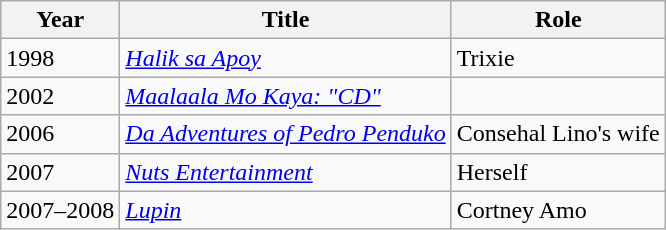<table class="wikitable sortable">
<tr>
<th>Year</th>
<th>Title</th>
<th>Role</th>
</tr>
<tr>
<td>1998</td>
<td><em><a href='#'>Halik sa Apoy</a></em></td>
<td>Trixie</td>
</tr>
<tr>
<td>2002</td>
<td><em><a href='#'>Maalaala Mo Kaya: "CD"</a></em></td>
<td></td>
</tr>
<tr>
<td>2006</td>
<td><em><a href='#'>Da Adventures of Pedro Penduko</a></em></td>
<td>Consehal Lino's wife</td>
</tr>
<tr>
<td>2007</td>
<td><em><a href='#'>Nuts Entertainment</a></em></td>
<td>Herself</td>
</tr>
<tr>
<td>2007–2008</td>
<td><em><a href='#'>Lupin</a></em></td>
<td>Cortney Amo</td>
</tr>
</table>
